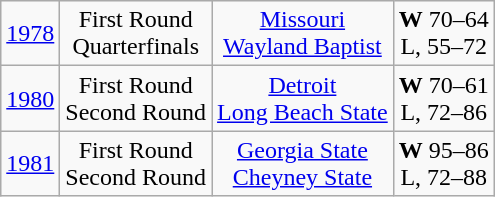<table class="wikitable">
<tr align="center">
<td><a href='#'>1978</a></td>
<td>First Round<br>Quarterfinals</td>
<td><a href='#'>Missouri</a><br><a href='#'>Wayland Baptist</a></td>
<td><strong>W</strong> 70–64<br>L, 55–72</td>
</tr>
<tr align="center">
<td><a href='#'>1980</a></td>
<td>First Round<br>Second Round</td>
<td><a href='#'>Detroit</a><br><a href='#'>Long Beach State</a></td>
<td><strong>W</strong> 70–61<br>L, 72–86</td>
</tr>
<tr align="center">
<td><a href='#'>1981</a></td>
<td>First Round<br>Second Round</td>
<td><a href='#'>Georgia State</a><br><a href='#'>Cheyney State</a></td>
<td><strong>W</strong> 95–86<br>L, 72–88</td>
</tr>
</table>
